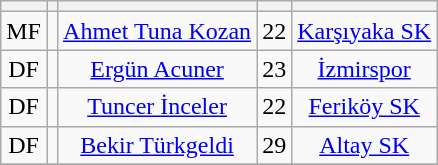<table class="wikitable sortable" style="text-align: center">
<tr>
<th></th>
<th></th>
<th></th>
<th></th>
<th></th>
</tr>
<tr>
<td>MF</td>
<td></td>
<td><a href='#'>Ahmet Tuna Kozan</a></td>
<td>22</td>
<td><a href='#'>Karşıyaka SK</a></td>
</tr>
<tr>
<td>DF</td>
<td></td>
<td><a href='#'>Ergün Acuner</a></td>
<td>23</td>
<td><a href='#'>İzmirspor</a></td>
</tr>
<tr>
<td>DF</td>
<td></td>
<td><a href='#'>Tuncer İnceler</a></td>
<td>22</td>
<td><a href='#'>Feriköy SK</a></td>
</tr>
<tr>
<td>DF</td>
<td></td>
<td><a href='#'>Bekir Türkgeldi</a></td>
<td>29</td>
<td><a href='#'>Altay SK</a></td>
</tr>
<tr>
</tr>
</table>
